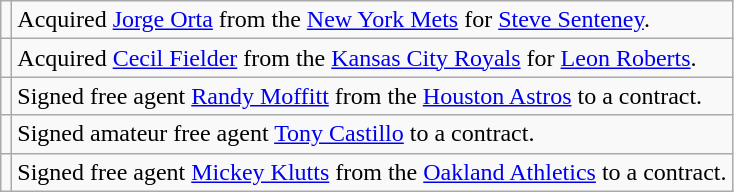<table class="wikitable">
<tr>
<td></td>
<td>Acquired <a href='#'>Jorge Orta</a> from the <a href='#'>New York Mets</a> for <a href='#'>Steve Senteney</a>.</td>
</tr>
<tr>
<td></td>
<td>Acquired <a href='#'>Cecil Fielder</a> from the <a href='#'>Kansas City Royals</a> for <a href='#'>Leon Roberts</a>.</td>
</tr>
<tr>
<td></td>
<td>Signed free agent <a href='#'>Randy Moffitt</a> from the <a href='#'>Houston Astros</a> to a contract.</td>
</tr>
<tr>
<td></td>
<td>Signed amateur free agent <a href='#'>Tony Castillo</a> to a contract.</td>
</tr>
<tr>
<td></td>
<td>Signed free agent <a href='#'>Mickey Klutts</a> from the <a href='#'>Oakland Athletics</a> to a contract.</td>
</tr>
</table>
